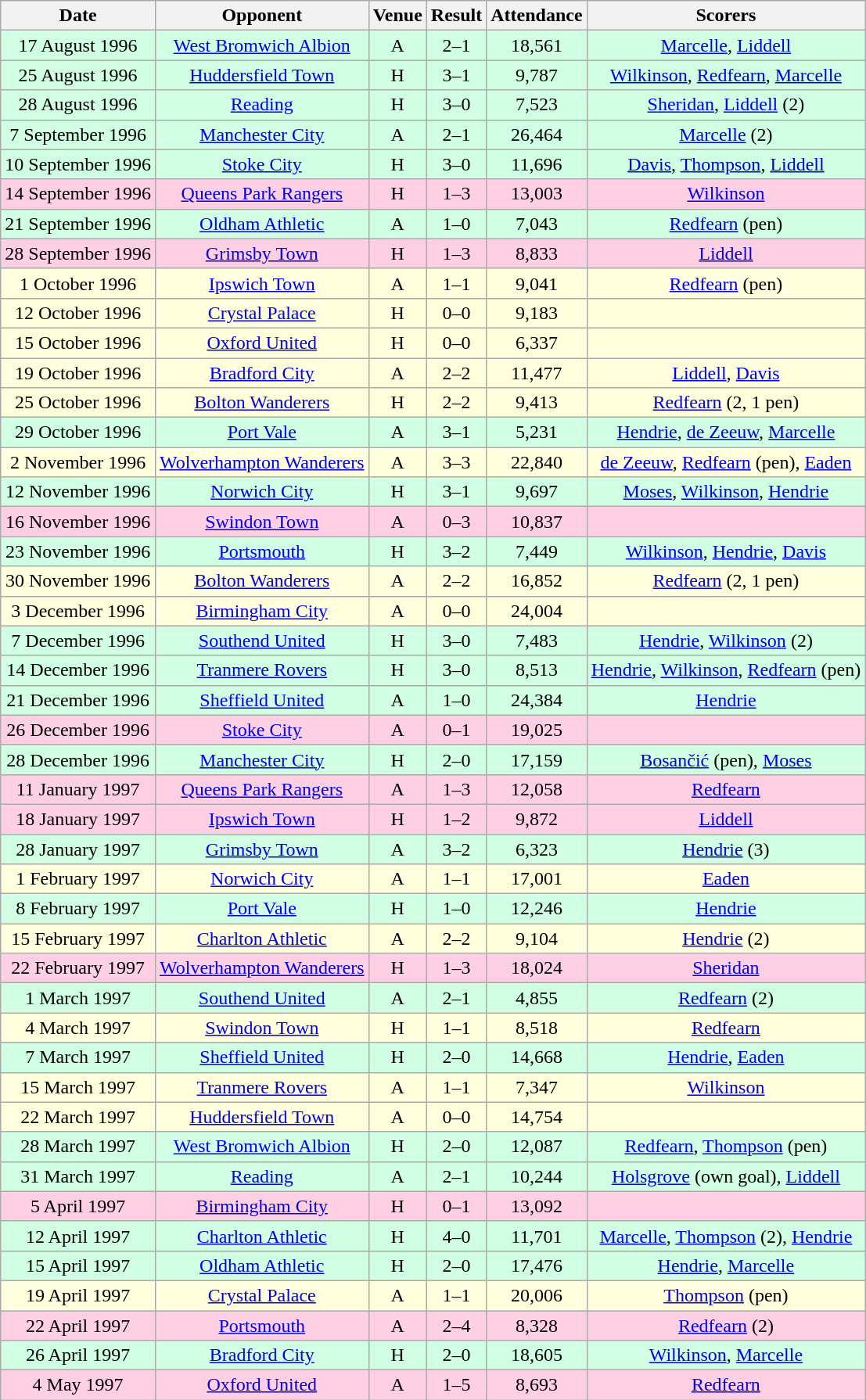<table class="wikitable sortable" style="font-size:100%; text-align:center">
<tr>
<th>Date</th>
<th>Opponent</th>
<th>Venue</th>
<th>Result</th>
<th>Attendance</th>
<th>Scorers</th>
</tr>
<tr style="background-color: #d0ffe3;">
<td>17 August 1996</td>
<td><a href='#'>West Bromwich Albion</a></td>
<td>A</td>
<td>2–1</td>
<td>18,561</td>
<td><a href='#'>Marcelle</a>, <a href='#'>Liddell</a></td>
</tr>
<tr style="background-color: #d0ffe3;">
<td>25 August 1996</td>
<td><a href='#'>Huddersfield Town</a></td>
<td>H</td>
<td>3–1</td>
<td>9,787</td>
<td><a href='#'>Wilkinson</a>, <a href='#'>Redfearn</a>, <a href='#'>Marcelle</a></td>
</tr>
<tr style="background-color: #d0ffe3;">
<td>28 August 1996</td>
<td><a href='#'>Reading</a></td>
<td>H</td>
<td>3–0</td>
<td>7,523</td>
<td><a href='#'>Sheridan</a>, <a href='#'>Liddell</a> (2)</td>
</tr>
<tr style="background-color: #d0ffe3;">
<td>7 September 1996</td>
<td><a href='#'>Manchester City</a></td>
<td>A</td>
<td>2–1</td>
<td>26,464</td>
<td><a href='#'>Marcelle</a> (2)</td>
</tr>
<tr style="background-color: #d0ffe3;">
<td>10 September 1996</td>
<td><a href='#'>Stoke City</a></td>
<td>H</td>
<td>3–0</td>
<td>11,696</td>
<td><a href='#'>Davis</a>, <a href='#'>Thompson</a>, <a href='#'>Liddell</a></td>
</tr>
<tr style="background-color: #ffd0e3;">
<td>14 September 1996</td>
<td><a href='#'>Queens Park Rangers</a></td>
<td>H</td>
<td>1–3</td>
<td>13,003</td>
<td><a href='#'>Wilkinson</a></td>
</tr>
<tr style="background-color: #d0ffe3;">
<td>21 September 1996</td>
<td><a href='#'>Oldham Athletic</a></td>
<td>A</td>
<td>1–0</td>
<td>7,043</td>
<td><a href='#'>Redfearn</a> (pen)</td>
</tr>
<tr style="background-color: #ffd0e3;">
<td>28 September 1996</td>
<td><a href='#'>Grimsby Town</a></td>
<td>H</td>
<td>1–3</td>
<td>8,833</td>
<td><a href='#'>Liddell</a></td>
</tr>
<tr style="background-color: #ffffdd;">
<td>1 October 1996</td>
<td><a href='#'>Ipswich Town</a></td>
<td>A</td>
<td>1–1</td>
<td>9,041</td>
<td><a href='#'>Redfearn</a> (pen)</td>
</tr>
<tr style="background-color: #ffffdd;">
<td>12 October 1996</td>
<td><a href='#'>Crystal Palace</a></td>
<td>H</td>
<td>0–0</td>
<td>9,183</td>
<td></td>
</tr>
<tr style="background-color: #ffffdd;">
<td>15 October 1996</td>
<td><a href='#'>Oxford United</a></td>
<td>H</td>
<td>0–0</td>
<td>6,337</td>
<td></td>
</tr>
<tr style="background-color: #ffffdd;">
<td>19 October 1996</td>
<td><a href='#'>Bradford City</a></td>
<td>A</td>
<td>2–2</td>
<td>11,477</td>
<td><a href='#'>Liddell</a>, <a href='#'>Davis</a></td>
</tr>
<tr style="background-color: #ffffdd;">
<td>25 October 1996</td>
<td><a href='#'>Bolton Wanderers</a></td>
<td>H</td>
<td>2–2</td>
<td>9,413</td>
<td><a href='#'>Redfearn</a> (2, 1 pen)</td>
</tr>
<tr style="background-color: #d0ffe3;">
<td>29 October 1996</td>
<td><a href='#'>Port Vale</a></td>
<td>A</td>
<td>3–1</td>
<td>5,231</td>
<td><a href='#'>Hendrie</a>, <a href='#'>de Zeeuw</a>, <a href='#'>Marcelle</a></td>
</tr>
<tr style="background-color: #ffffdd;">
<td>2 November 1996</td>
<td><a href='#'>Wolverhampton Wanderers</a></td>
<td>A</td>
<td>3–3</td>
<td>22,840</td>
<td><a href='#'>de Zeeuw</a>, <a href='#'>Redfearn</a> (pen), <a href='#'>Eaden</a></td>
</tr>
<tr style="background-color: #d0ffe3;">
<td>12 November 1996</td>
<td><a href='#'>Norwich City</a></td>
<td>H</td>
<td>3–1</td>
<td>9,697</td>
<td><a href='#'>Moses</a>, <a href='#'>Wilkinson</a>, <a href='#'>Hendrie</a></td>
</tr>
<tr style="background-color: #ffd0e3;">
<td>16 November 1996</td>
<td><a href='#'>Swindon Town</a></td>
<td>A</td>
<td>0–3</td>
<td>10,837</td>
<td></td>
</tr>
<tr style="background-color: #d0ffe3;">
<td>23 November 1996</td>
<td><a href='#'>Portsmouth</a></td>
<td>H</td>
<td>3–2</td>
<td>7,449</td>
<td><a href='#'>Wilkinson</a>, <a href='#'>Hendrie</a>, <a href='#'>Davis</a></td>
</tr>
<tr style="background-color: #ffffdd;">
<td>30 November 1996</td>
<td><a href='#'>Bolton Wanderers</a></td>
<td>A</td>
<td>2–2</td>
<td>16,852</td>
<td><a href='#'>Redfearn</a> (2, 1 pen)</td>
</tr>
<tr style="background-color: #ffffdd;">
<td>3 December 1996</td>
<td><a href='#'>Birmingham City</a></td>
<td>A</td>
<td>0–0</td>
<td>24,004</td>
<td></td>
</tr>
<tr style="background-color: #d0ffe3;">
<td>7 December 1996</td>
<td><a href='#'>Southend United</a></td>
<td>H</td>
<td>3–0</td>
<td>7,483</td>
<td><a href='#'>Hendrie</a>, <a href='#'>Wilkinson</a> (2)</td>
</tr>
<tr style="background-color: #d0ffe3;">
<td>14 December 1996</td>
<td><a href='#'>Tranmere Rovers</a></td>
<td>H</td>
<td>3–0</td>
<td>8,513</td>
<td><a href='#'>Hendrie</a>, <a href='#'>Wilkinson</a>, <a href='#'>Redfearn</a> (pen)</td>
</tr>
<tr style="background-color: #d0ffe3;">
<td>21 December 1996</td>
<td><a href='#'>Sheffield United</a></td>
<td>A</td>
<td>1–0</td>
<td>24,384</td>
<td><a href='#'>Hendrie</a></td>
</tr>
<tr style="background-color: #ffd0e3;">
<td>26 December 1996</td>
<td><a href='#'>Stoke City</a></td>
<td>A</td>
<td>0–1</td>
<td>19,025</td>
<td></td>
</tr>
<tr style="background-color: #d0ffe3;">
<td>28 December 1996</td>
<td><a href='#'>Manchester City</a></td>
<td>H</td>
<td>2–0</td>
<td>17,159</td>
<td><a href='#'>Bosančić</a> (pen), <a href='#'>Moses</a></td>
</tr>
<tr style="background-color: #ffd0e3;">
<td>11 January 1997</td>
<td><a href='#'>Queens Park Rangers</a></td>
<td>A</td>
<td>1–3</td>
<td>12,058</td>
<td><a href='#'>Redfearn</a></td>
</tr>
<tr style="background-color: #ffd0e3;">
<td>18 January 1997</td>
<td><a href='#'>Ipswich Town</a></td>
<td>H</td>
<td>1–2</td>
<td>9,872</td>
<td><a href='#'>Liddell</a></td>
</tr>
<tr style="background-color: #d0ffe3;">
<td>28 January 1997</td>
<td><a href='#'>Grimsby Town</a></td>
<td>A</td>
<td>3–2</td>
<td>6,323</td>
<td><a href='#'>Hendrie</a> (3)</td>
</tr>
<tr style="background-color: #ffffdd;">
<td>1 February 1997</td>
<td><a href='#'>Norwich City</a></td>
<td>A</td>
<td>1–1</td>
<td>17,001</td>
<td><a href='#'>Eaden</a></td>
</tr>
<tr style="background-color: #d0ffe3;">
<td>8 February 1997</td>
<td><a href='#'>Port Vale</a></td>
<td>H</td>
<td>1–0</td>
<td>12,246</td>
<td><a href='#'>Hendrie</a></td>
</tr>
<tr style="background-color: #ffffdd;">
<td>15 February 1997</td>
<td><a href='#'>Charlton Athletic</a></td>
<td>A</td>
<td>2–2</td>
<td>9,104</td>
<td><a href='#'>Hendrie</a> (2)</td>
</tr>
<tr style="background-color: #ffd0e3;">
<td>22 February 1997</td>
<td><a href='#'>Wolverhampton Wanderers</a></td>
<td>H</td>
<td>1–3</td>
<td>18,024</td>
<td><a href='#'>Sheridan</a></td>
</tr>
<tr style="background-color: #d0ffe3;">
<td>1 March 1997</td>
<td><a href='#'>Southend United</a></td>
<td>A</td>
<td>2–1</td>
<td>4,855</td>
<td><a href='#'>Redfearn</a> (2)</td>
</tr>
<tr style="background-color: #ffffdd;">
<td>4 March 1997</td>
<td><a href='#'>Swindon Town</a></td>
<td>H</td>
<td>1–1</td>
<td>8,518</td>
<td><a href='#'>Redfearn</a></td>
</tr>
<tr style="background-color: #d0ffe3;">
<td>7 March 1997</td>
<td><a href='#'>Sheffield United</a></td>
<td>H</td>
<td>2–0</td>
<td>14,668</td>
<td><a href='#'>Hendrie</a>, <a href='#'>Eaden</a></td>
</tr>
<tr style="background-color: #ffffdd;">
<td>15 March 1997</td>
<td><a href='#'>Tranmere Rovers</a></td>
<td>A</td>
<td>1–1</td>
<td>7,347</td>
<td><a href='#'>Wilkinson</a></td>
</tr>
<tr style="background-color: #ffffdd;">
<td>22 March 1997</td>
<td><a href='#'>Huddersfield Town</a></td>
<td>A</td>
<td>0–0</td>
<td>14,754</td>
<td></td>
</tr>
<tr style="background-color: #d0ffe3;">
<td>28 March 1997</td>
<td><a href='#'>West Bromwich Albion</a></td>
<td>H</td>
<td>2–0</td>
<td>12,087</td>
<td><a href='#'>Redfearn</a>, <a href='#'>Thompson</a> (pen)</td>
</tr>
<tr style="background-color: #d0ffe3;">
<td>31 March 1997</td>
<td><a href='#'>Reading</a></td>
<td>A</td>
<td>2–1</td>
<td>10,244</td>
<td><a href='#'>Holsgrove</a> (own goal), <a href='#'>Liddell</a></td>
</tr>
<tr style="background-color: #ffd0e3;">
<td>5 April 1997</td>
<td><a href='#'>Birmingham City</a></td>
<td>H</td>
<td>0–1</td>
<td>13,092</td>
<td></td>
</tr>
<tr style="background-color: #d0ffe3;">
<td>12 April 1997</td>
<td><a href='#'>Charlton Athletic</a></td>
<td>H</td>
<td>4–0</td>
<td>11,701</td>
<td><a href='#'>Marcelle</a>, <a href='#'>Thompson</a> (2), <a href='#'>Hendrie</a></td>
</tr>
<tr style="background-color: #d0ffe3;">
<td>15 April 1997</td>
<td><a href='#'>Oldham Athletic</a></td>
<td>H</td>
<td>2–0</td>
<td>17,476</td>
<td><a href='#'>Hendrie</a>, <a href='#'>Marcelle</a></td>
</tr>
<tr style="background-color: #ffffdd;">
<td>19 April 1997</td>
<td><a href='#'>Crystal Palace</a></td>
<td>A</td>
<td>1–1</td>
<td>20,006</td>
<td><a href='#'>Thompson</a> (pen)</td>
</tr>
<tr style="background-color: #ffd0e3;">
<td>22 April 1997</td>
<td><a href='#'>Portsmouth</a></td>
<td>A</td>
<td>2–4</td>
<td>8,328</td>
<td><a href='#'>Redfearn</a> (2)</td>
</tr>
<tr style="background-color: #d0ffe3;">
<td>26 April 1997</td>
<td><a href='#'>Bradford City</a></td>
<td>H</td>
<td>2–0</td>
<td>18,605</td>
<td><a href='#'>Wilkinson</a>, <a href='#'>Marcelle</a></td>
</tr>
<tr style="background-color: #ffd0e3;">
<td>4 May 1997</td>
<td><a href='#'>Oxford United</a></td>
<td>A</td>
<td>1–5</td>
<td>8,693</td>
<td><a href='#'>Redfearn</a></td>
</tr>
</table>
